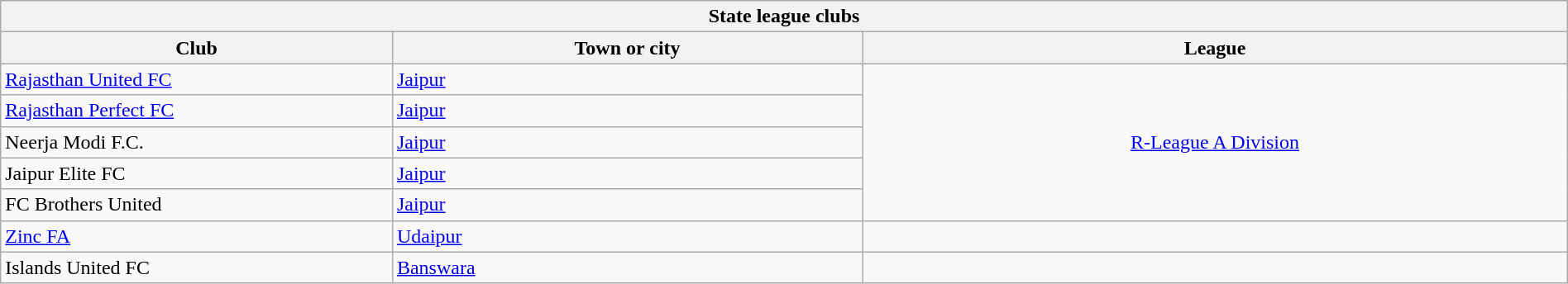<table class="wikitable sortable" width="100%">
<tr>
<th colspan="3">State league clubs</th>
</tr>
<tr>
<th !width="25%">Club</th>
<th width="30%">Town or city</th>
<th width="45%">League</th>
</tr>
<tr>
<td><a href='#'>Rajasthan United FC</a></td>
<td><a href='#'>Jaipur</a></td>
<td rowspan="5" align="center"><a href='#'>R-League A Division</a></td>
</tr>
<tr>
<td><a href='#'>Rajasthan Perfect FC</a></td>
<td><a href='#'>Jaipur</a></td>
</tr>
<tr>
<td>Neerja Modi F.C.</td>
<td><a href='#'>Jaipur</a></td>
</tr>
<tr>
<td>Jaipur Elite FC</td>
<td><a href='#'>Jaipur</a></td>
</tr>
<tr>
<td>FC Brothers United</td>
<td><a href='#'>Jaipur</a></td>
</tr>
<tr>
<td><a href='#'>Zinc FA</a></td>
<td><a href='#'>Udaipur</a></td>
<td></td>
</tr>
<tr>
<td>Islands United FC</td>
<td><a href='#'>Banswara</a></td>
<td></td>
</tr>
</table>
